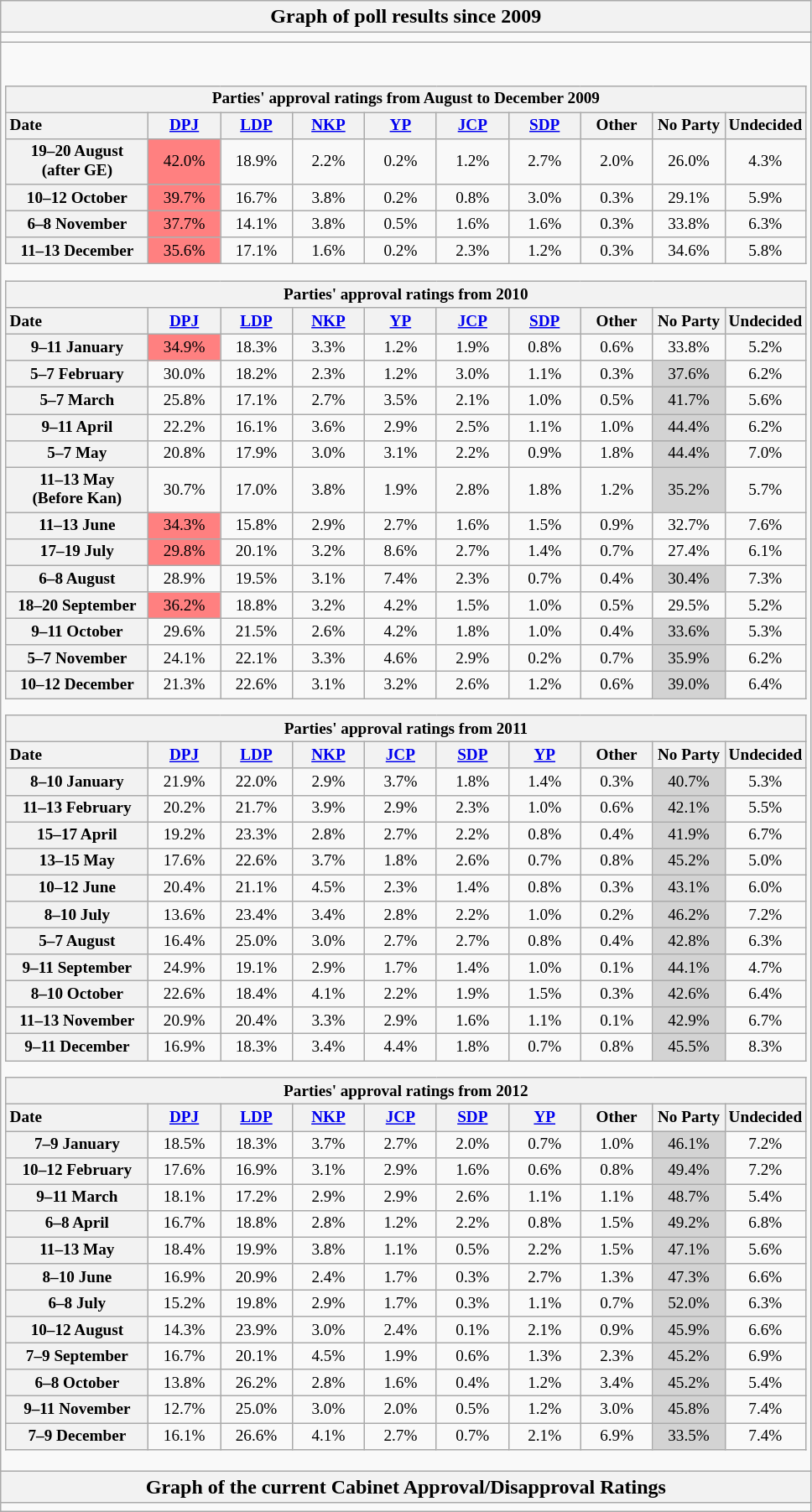<table class="wikitable" style="text-align: left;">
<tr>
<th>Graph of poll results since 2009</th>
</tr>
<tr>
<td></td>
</tr>
<tr>
<td><br><table class="wikitable collapsible collapsed" style="text-align:center; font-size: 80%; width:100%;">
<tr>
<th colspan=10>Parties' approval ratings from August to December 2009</th>
</tr>
<tr>
<th style="text-align:left;">Date</th>
<th class="unsortable" style="width:4em"><a href='#'>DPJ</a></th>
<th class="unsortable" style="width:4em"><a href='#'>LDP</a></th>
<th class="unsortable" style="width:4em"><a href='#'>NKP</a></th>
<th class="unsortable" style="width:4em"><a href='#'>YP</a></th>
<th class="unsortable" style="width:4em"><a href='#'>JCP</a></th>
<th class="unsortable" style="width:4em"><a href='#'>SDP</a></th>
<th class="unsortable" style="width:4em">Other</th>
<th class="unsortable" style="width:4em">No Party</th>
<th class="unsortable" style="width:4em">Undecided</th>
</tr>
<tr class="hintergrundfarbe2" style="text-align:center">
<th>19–20 August<br>(after GE)</th>
<td style="background:#ff8080;">42.0%</td>
<td>18.9%</td>
<td>2.2%</td>
<td>0.2%</td>
<td>1.2%</td>
<td>2.7%</td>
<td>2.0%</td>
<td>26.0%</td>
<td>4.3%</td>
</tr>
<tr class="hintergrundfarbe2" style="text-align:center">
<th>10–12 October</th>
<td style="background:#ff8080;">39.7%</td>
<td>16.7%</td>
<td>3.8%</td>
<td>0.2%</td>
<td>0.8%</td>
<td>3.0%</td>
<td>0.3%</td>
<td>29.1%</td>
<td>5.9%</td>
</tr>
<tr class="hintergrundfarbe2" style="text-align:center">
<th>6–8 November</th>
<td style="background:#ff8080;">37.7%</td>
<td>14.1%</td>
<td>3.8%</td>
<td>0.5%</td>
<td>1.6%</td>
<td>1.6%</td>
<td>0.3%</td>
<td>33.8%</td>
<td>6.3%</td>
</tr>
<tr class="hintergrundfarbe2" style="text-align:center">
<th>11–13 December</th>
<td style="background:#ff8080;">35.6%</td>
<td>17.1%</td>
<td>1.6%</td>
<td>0.2%</td>
<td>2.3%</td>
<td>1.2%</td>
<td>0.3%</td>
<td>34.6%</td>
<td>5.8%</td>
</tr>
</table>
<table class="wikitable collapsible collapsed" style="text-align:center; font-size: 80%; width:100%;">
<tr>
<th colspan=10>Parties' approval ratings from 2010</th>
</tr>
<tr>
<th style="text-align:left;">Date</th>
<th class="unsortable" style="width:4em"><a href='#'>DPJ</a></th>
<th class="unsortable" style="width:4em"><a href='#'>LDP</a></th>
<th class="unsortable" style="width:4em"><a href='#'>NKP</a></th>
<th class="unsortable" style="width:4em"><a href='#'>YP</a></th>
<th class="unsortable" style="width:4em"><a href='#'>JCP</a></th>
<th class="unsortable" style="width:4em"><a href='#'>SDP</a></th>
<th class="unsortable" style="width:4em">Other</th>
<th class="unsortable" style="width:4em">No Party</th>
<th class="unsortable" style="width:4em">Undecided</th>
</tr>
<tr class="hintergrundfarbe2" style="text-align:center">
<th>9–11 January</th>
<td style="background:#ff8080;">34.9%</td>
<td>18.3%</td>
<td>3.3%</td>
<td>1.2%</td>
<td>1.9%</td>
<td>0.8%</td>
<td>0.6%</td>
<td>33.8%</td>
<td>5.2%</td>
</tr>
<tr class="hintergrundfarbe2" style="text-align:center">
<th>5–7 February</th>
<td>30.0%</td>
<td>18.2%</td>
<td>2.3%</td>
<td>1.2%</td>
<td>3.0%</td>
<td>1.1%</td>
<td>0.3%</td>
<td style="background:#d3d3d3;">37.6%</td>
<td>6.2%</td>
</tr>
<tr class="hintergrundfarbe2" style="text-align:center">
<th>5–7 March</th>
<td>25.8%</td>
<td>17.1%</td>
<td>2.7%</td>
<td>3.5%</td>
<td>2.1%</td>
<td>1.0%</td>
<td>0.5%</td>
<td style="background:#d3d3d3;">41.7%</td>
<td>5.6%</td>
</tr>
<tr class="hintergrundfarbe2" style="text-align:center">
<th>9–11 April</th>
<td>22.2%</td>
<td>16.1%</td>
<td>3.6%</td>
<td>2.9%</td>
<td>2.5%</td>
<td>1.1%</td>
<td>1.0%</td>
<td style="background:#d3d3d3;">44.4%</td>
<td>6.2%</td>
</tr>
<tr class="hintergrundfarbe2" style="text-align:center">
<th>5–7 May</th>
<td>20.8%</td>
<td>17.9%</td>
<td>3.0%</td>
<td>3.1%</td>
<td>2.2%</td>
<td>0.9%</td>
<td>1.8%</td>
<td style="background:#d3d3d3;">44.4%</td>
<td>7.0%</td>
</tr>
<tr class="hintergrundfarbe2" style="text-align:center">
<th>11–13 May<br>(Before Kan)</th>
<td>30.7%</td>
<td>17.0%</td>
<td>3.8%</td>
<td>1.9%</td>
<td>2.8%</td>
<td>1.8%</td>
<td>1.2%</td>
<td style="background:#d3d3d3;">35.2%</td>
<td>5.7%</td>
</tr>
<tr class="hintergrundfarbe2" style="text-align:center">
<th>11–13 June</th>
<td style="background:#ff8080;">34.3%</td>
<td>15.8%</td>
<td>2.9%</td>
<td>2.7%</td>
<td>1.6%</td>
<td>1.5%</td>
<td>0.9%</td>
<td>32.7%</td>
<td>7.6%</td>
</tr>
<tr class="hintergrundfarbe2" style="text-align:center">
<th>17–19 July</th>
<td style="background:#ff8080;">29.8%</td>
<td>20.1%</td>
<td>3.2%</td>
<td>8.6%</td>
<td>2.7%</td>
<td>1.4%</td>
<td>0.7%</td>
<td>27.4%</td>
<td>6.1%</td>
</tr>
<tr class="hintergrundfarbe2" style="text-align:center">
<th>6–8 August</th>
<td>28.9%</td>
<td>19.5%</td>
<td>3.1%</td>
<td>7.4%</td>
<td>2.3%</td>
<td>0.7%</td>
<td>0.4%</td>
<td style="background:#d3d3d3;">30.4%</td>
<td>7.3%</td>
</tr>
<tr class="hintergrundfarbe2" style="text-align:center">
<th>18–20 September</th>
<td style="background:#ff8080;">36.2%</td>
<td>18.8%</td>
<td>3.2%</td>
<td>4.2%</td>
<td>1.5%</td>
<td>1.0%</td>
<td>0.5%</td>
<td>29.5%</td>
<td>5.2%</td>
</tr>
<tr class="hintergrundfarbe2" style="text-align:center">
<th>9–11 October</th>
<td>29.6%</td>
<td>21.5%</td>
<td>2.6%</td>
<td>4.2%</td>
<td>1.8%</td>
<td>1.0%</td>
<td>0.4%</td>
<td style="background:#d3d3d3;">33.6%</td>
<td>5.3%</td>
</tr>
<tr class="hintergrundfarbe2" style="text-align:center">
<th>5–7 November</th>
<td>24.1%</td>
<td>22.1%</td>
<td>3.3%</td>
<td>4.6%</td>
<td>2.9%</td>
<td>0.2%</td>
<td>0.7%</td>
<td style="background:#d3d3d3;">35.9%</td>
<td>6.2%</td>
</tr>
<tr class="hintergrundfarbe2" style="text-align:center">
<th>10–12 December</th>
<td>21.3%</td>
<td>22.6%</td>
<td>3.1%</td>
<td>3.2%</td>
<td>2.6%</td>
<td>1.2%</td>
<td>0.6%</td>
<td style="background:#d3d3d3;">39.0%</td>
<td>6.4%</td>
</tr>
</table>
<table class="wikitable collapsible collapsed" style="text-align:center; font-size: 80%; width:100%;">
<tr>
<th colspan=10>Parties' approval ratings from 2011</th>
</tr>
<tr>
<th style="text-align:left;">Date</th>
<th class="unsortable" style="width:4em"><a href='#'>DPJ</a></th>
<th class="unsortable" style="width:4em"><a href='#'>LDP</a></th>
<th class="unsortable" style="width:4em"><a href='#'>NKP</a></th>
<th class="unsortable" style="width:4em"><a href='#'>JCP</a></th>
<th class="unsortable" style="width:4em"><a href='#'>SDP</a></th>
<th class="unsortable" style="width:4em"><a href='#'>YP</a></th>
<th class="unsortable" style="width:4em">Other</th>
<th class="unsortable" style="width:4em">No Party</th>
<th class="unsortable" style="width:4em">Undecided</th>
</tr>
<tr class="hintergrundfarbe2" style="text-align:center">
<th>8–10 January</th>
<td>21.9%</td>
<td>22.0%</td>
<td>2.9%</td>
<td>3.7%</td>
<td>1.8%</td>
<td>1.4%</td>
<td>0.3%</td>
<td style="background:#d3d3d3;">40.7%</td>
<td>5.3%</td>
</tr>
<tr class="hintergrundfarbe2" style="text-align:center">
<th>11–13 February</th>
<td>20.2%</td>
<td>21.7%</td>
<td>3.9%</td>
<td>2.9%</td>
<td>2.3%</td>
<td>1.0%</td>
<td>0.6%</td>
<td style="background:#d3d3d3;">42.1%</td>
<td>5.5%</td>
</tr>
<tr class="hintergrundfarbe2" style="text-align:center">
<th>15–17 April</th>
<td>19.2%</td>
<td>23.3%</td>
<td>2.8%</td>
<td>2.7%</td>
<td>2.2%</td>
<td>0.8%</td>
<td>0.4%</td>
<td style="background:#d3d3d3;">41.9%</td>
<td>6.7%</td>
</tr>
<tr class="hintergrundfarbe2" style="text-align:center">
<th>13–15 May</th>
<td>17.6%</td>
<td>22.6%</td>
<td>3.7%</td>
<td>1.8%</td>
<td>2.6%</td>
<td>0.7%</td>
<td>0.8%</td>
<td style="background:#d3d3d3;">45.2%</td>
<td>5.0%</td>
</tr>
<tr class="hintergrundfarbe2" style="text-align:center">
<th>10–12 June</th>
<td>20.4%</td>
<td>21.1%</td>
<td>4.5%</td>
<td>2.3%</td>
<td>1.4%</td>
<td>0.8%</td>
<td>0.3%</td>
<td style="background:#d3d3d3;">43.1%</td>
<td>6.0%</td>
</tr>
<tr class="hintergrundfarbe2" style="text-align:center">
<th>8–10 July</th>
<td>13.6%</td>
<td>23.4%</td>
<td>3.4%</td>
<td>2.8%</td>
<td>2.2%</td>
<td>1.0%</td>
<td>0.2%</td>
<td style="background:#d3d3d3;">46.2%</td>
<td>7.2%</td>
</tr>
<tr class="hintergrundfarbe2" style="text-align:center">
<th>5–7 August</th>
<td>16.4%</td>
<td>25.0%</td>
<td>3.0%</td>
<td>2.7%</td>
<td>2.7%</td>
<td>0.8%</td>
<td>0.4%</td>
<td style="background:#d3d3d3;">42.8%</td>
<td>6.3%</td>
</tr>
<tr class="hintergrundfarbe2" style="text-align:center">
<th>9–11 September</th>
<td>24.9%</td>
<td>19.1%</td>
<td>2.9%</td>
<td>1.7%</td>
<td>1.4%</td>
<td>1.0%</td>
<td>0.1%</td>
<td style="background:#d3d3d3;">44.1%</td>
<td>4.7%</td>
</tr>
<tr class="hintergrundfarbe2" style="text-align:center">
<th>8–10 October</th>
<td>22.6%</td>
<td>18.4%</td>
<td>4.1%</td>
<td>2.2%</td>
<td>1.9%</td>
<td>1.5%</td>
<td>0.3%</td>
<td style="background:#d3d3d3;">42.6%</td>
<td>6.4%</td>
</tr>
<tr class="hintergrundfarbe2" style="text-align:center">
<th>11–13 November</th>
<td>20.9%</td>
<td>20.4%</td>
<td>3.3%</td>
<td>2.9%</td>
<td>1.6%</td>
<td>1.1%</td>
<td>0.1%</td>
<td style="background:#d3d3d3;">42.9%</td>
<td>6.7%</td>
</tr>
<tr class="hintergrundfarbe2" style="text-align:center">
<th>9–11 December</th>
<td>16.9%</td>
<td>18.3%</td>
<td>3.4%</td>
<td>4.4%</td>
<td>1.8%</td>
<td>0.7%</td>
<td>0.8%</td>
<td style="background:#d3d3d3;">45.5%</td>
<td>8.3%</td>
</tr>
</table>
<table class="wikitable collapsible collapsed" style="text-align:center; font-size: 80%; width:100%;">
<tr>
<th colspan=10>Parties' approval ratings from 2012</th>
</tr>
<tr>
<th style="text-align:left;">Date</th>
<th class="unsortable" style="width:4em"><a href='#'>DPJ</a></th>
<th class="unsortable" style="width:4em"><a href='#'>LDP</a></th>
<th class="unsortable" style="width:4em"><a href='#'>NKP</a></th>
<th class="unsortable" style="width:4em"><a href='#'>JCP</a></th>
<th class="unsortable" style="width:4em"><a href='#'>SDP</a></th>
<th class="unsortable" style="width:4em"><a href='#'>YP</a></th>
<th class="unsortable" style="width:4em">Other</th>
<th class="unsortable" style="width:4em">No Party</th>
<th class="unsortable" style="width:4em">Undecided</th>
</tr>
<tr class="hintergrundfarbe2" style="text-align:center">
<th>7–9 January</th>
<td>18.5%</td>
<td>18.3%</td>
<td>3.7%</td>
<td>2.7%</td>
<td>2.0%</td>
<td>0.7%</td>
<td>1.0%</td>
<td style="background:#d3d3d3;">46.1%</td>
<td>7.2%</td>
</tr>
<tr class="hintergrundfarbe2" style="text-align:center">
<th>10–12 February</th>
<td>17.6%</td>
<td>16.9%</td>
<td>3.1%</td>
<td>2.9%</td>
<td>1.6%</td>
<td>0.6%</td>
<td>0.8%</td>
<td style="background:#d3d3d3;">49.4%</td>
<td>7.2%</td>
</tr>
<tr class="hintergrundfarbe2" style="text-align:center">
<th>9–11 March</th>
<td>18.1%</td>
<td>17.2%</td>
<td>2.9%</td>
<td>2.9%</td>
<td>2.6%</td>
<td>1.1%</td>
<td>1.1%</td>
<td style="background:#d3d3d3;">48.7%</td>
<td>5.4%</td>
</tr>
<tr class="hintergrundfarbe2" style="text-align:center">
<th>6–8 April</th>
<td>16.7%</td>
<td>18.8%</td>
<td>2.8%</td>
<td>1.2%</td>
<td>2.2%</td>
<td>0.8%</td>
<td>1.5%</td>
<td style="background:#d3d3d3;">49.2%</td>
<td>6.8%</td>
</tr>
<tr class="hintergrundfarbe2" style="text-align:center">
<th>11–13 May</th>
<td>18.4%</td>
<td>19.9%</td>
<td>3.8%</td>
<td>1.1%</td>
<td>0.5%</td>
<td>2.2%</td>
<td>1.5%</td>
<td style="background:#d3d3d3;">47.1%</td>
<td>5.6%</td>
</tr>
<tr class="hintergrundfarbe2" style="text-align:center">
<th>8–10 June</th>
<td>16.9%</td>
<td>20.9%</td>
<td>2.4%</td>
<td>1.7%</td>
<td>0.3%</td>
<td>2.7%</td>
<td>1.3%</td>
<td style="background:#d3d3d3;">47.3%</td>
<td>6.6%</td>
</tr>
<tr class="hintergrundfarbe2" style="text-align:center">
<th>6–8 July</th>
<td>15.2%</td>
<td>19.8%</td>
<td>2.9%</td>
<td>1.7%</td>
<td>0.3%</td>
<td>1.1%</td>
<td>0.7%</td>
<td style="background:#d3d3d3;">52.0%</td>
<td>6.3%</td>
</tr>
<tr class="hintergrundfarbe2" style="text-align:center">
<th>10–12 August</th>
<td>14.3%</td>
<td>23.9%</td>
<td>3.0%</td>
<td>2.4%</td>
<td>0.1%</td>
<td>2.1%</td>
<td>0.9%</td>
<td style="background:#d3d3d3;">45.9%</td>
<td>6.6%</td>
</tr>
<tr class="hintergrundfarbe2" style="text-align:center">
<th>7–9 September</th>
<td>16.7%</td>
<td>20.1%</td>
<td>4.5%</td>
<td>1.9%</td>
<td>0.6%</td>
<td>1.3%</td>
<td>2.3%</td>
<td style="background:#d3d3d3;">45.2%</td>
<td>6.9%</td>
</tr>
<tr class="hintergrundfarbe2" style="text-align:center">
<th>6–8 October</th>
<td>13.8%</td>
<td>26.2%</td>
<td>2.8%</td>
<td>1.6%</td>
<td>0.4%</td>
<td>1.2%</td>
<td>3.4%</td>
<td style="background:#d3d3d3;">45.2%</td>
<td>5.4%</td>
</tr>
<tr class="hintergrundfarbe2" style="text-align:center">
<th>9–11 November</th>
<td>12.7%</td>
<td>25.0%</td>
<td>3.0%</td>
<td>2.0%</td>
<td>0.5%</td>
<td>1.2%</td>
<td>3.0%</td>
<td style="background:#d3d3d3;">45.8%</td>
<td>7.4%</td>
</tr>
<tr class="hintergrundfarbe2" style="text-align:center">
<th>7–9 December</th>
<td>16.1%</td>
<td>26.6%</td>
<td>4.1%</td>
<td>2.7%</td>
<td>0.7%</td>
<td>2.1%</td>
<td>6.9%</td>
<td style="background:#d3d3d3;">33.5%</td>
<td>7.4%</td>
</tr>
</table>
</td>
</tr>
<tr>
<th>Graph of the current Cabinet Approval/Disapproval Ratings</th>
</tr>
<tr>
<td></td>
</tr>
</table>
